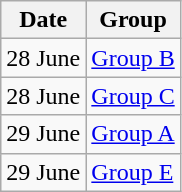<table class="wikitable">
<tr>
<th>Date</th>
<th>Group</th>
</tr>
<tr>
<td style="text-align:right;">28 June</td>
<td style="text-align:left;"><a href='#'>Group B</a></td>
</tr>
<tr>
<td style="text-align:right;">28 June</td>
<td style="text-align:left;"><a href='#'>Group C</a></td>
</tr>
<tr>
<td style="text-align:right;">29 June</td>
<td style="text-align:left;"><a href='#'>Group A</a></td>
</tr>
<tr>
<td style="text-align:right;">29 June</td>
<td style="text-align:left;"><a href='#'>Group E</a></td>
</tr>
</table>
